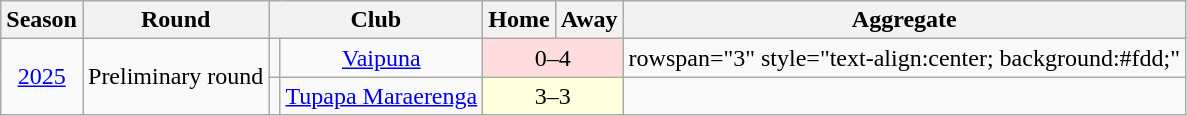<table class="wikitable" style="text-align:center;">
<tr>
<th>Season</th>
<th>Round</th>
<th colspan=2>Club</th>
<th>Home</th>
<th>Away</th>
<th>Aggregate</th>
</tr>
<tr>
<td rowspan="2;"><a href='#'>2025</a></td>
<td rowspan="2">Preliminary round</td>
<td></td>
<td><a href='#'>Vaipuna</a></td>
<td colspan="2;" style="text-align:center; background:#fdd;">0–4</td>
<td>rowspan="3" style="text-align:center; background:#fdd;" </td>
</tr>
<tr>
<td></td>
<td><a href='#'>Tupapa Maraerenga</a></td>
<td colspan="2;" style="text-align:center; background:#ffd;">3–3</td>
</tr>
</table>
